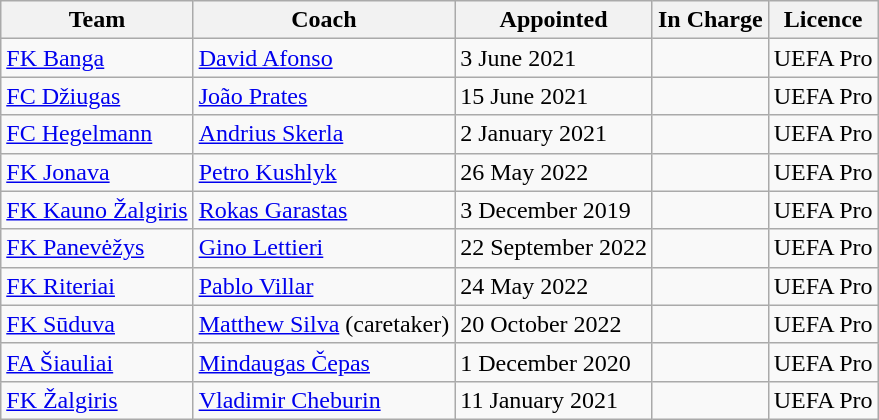<table class="wikitable sortable">
<tr>
<th>Team</th>
<th>Coach</th>
<th>Appointed</th>
<th>In Charge</th>
<th>Licence</th>
</tr>
<tr>
<td><a href='#'>FK Banga</a></td>
<td> <a href='#'>David Afonso</a></td>
<td>3 June 2021</td>
<td></td>
<td>UEFA Pro</td>
</tr>
<tr>
<td><a href='#'>FC Džiugas</a></td>
<td> <a href='#'>João Prates</a></td>
<td>15 June 2021</td>
<td></td>
<td>UEFA Pro</td>
</tr>
<tr>
<td><a href='#'>FC Hegelmann</a></td>
<td> <a href='#'>Andrius Skerla</a></td>
<td>2 January 2021</td>
<td></td>
<td>UEFA Pro</td>
</tr>
<tr>
<td><a href='#'>FK Jonava</a></td>
<td> <a href='#'>Petro Kushlyk</a></td>
<td>26 May 2022</td>
<td></td>
<td>UEFA Pro</td>
</tr>
<tr>
<td><a href='#'>FK Kauno Žalgiris</a></td>
<td> <a href='#'>Rokas Garastas</a></td>
<td>3 December 2019</td>
<td></td>
<td>UEFA Pro</td>
</tr>
<tr>
<td><a href='#'>FK Panevėžys</a></td>
<td> <a href='#'>Gino Lettieri</a></td>
<td>22 September 2022</td>
<td></td>
<td>UEFA Pro</td>
</tr>
<tr>
<td><a href='#'>FK Riteriai</a></td>
<td> <a href='#'>Pablo Villar</a></td>
<td>24 May 2022</td>
<td></td>
<td>UEFA Pro</td>
</tr>
<tr>
<td><a href='#'>FK Sūduva</a></td>
<td> <a href='#'>Matthew Silva</a> (caretaker)</td>
<td>20 October 2022</td>
<td></td>
<td>UEFA Pro</td>
</tr>
<tr>
<td><a href='#'>FA Šiauliai</a></td>
<td> <a href='#'>Mindaugas Čepas</a></td>
<td>1 December 2020</td>
<td></td>
<td>UEFA Pro</td>
</tr>
<tr>
<td><a href='#'>FK Žalgiris</a></td>
<td> <a href='#'>Vladimir Cheburin</a></td>
<td>11 January 2021</td>
<td></td>
<td>UEFA Pro</td>
</tr>
</table>
